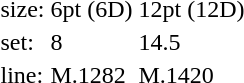<table style="margin-left:40px;">
<tr>
<td>size:</td>
<td>6pt (6D)</td>
<td>12pt (12D)</td>
</tr>
<tr>
<td>set:</td>
<td>8</td>
<td>14.5</td>
</tr>
<tr>
<td>line:</td>
<td>M.1282</td>
<td>M.1420</td>
</tr>
</table>
